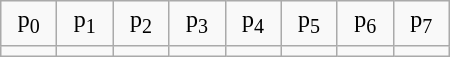<table class="wikitable" style="width: 300px; margin: auto; text-align: center">
<tr>
<td>p<sub>0</sub></td>
<td>p<sub>1</sub></td>
<td>p<sub>2</sub></td>
<td>p<sub>3</sub></td>
<td>p<sub>4</sub></td>
<td>p<sub>5</sub></td>
<td>p<sub>6</sub></td>
<td>p<sub>7</sub></td>
</tr>
<tr>
<td></td>
<td></td>
<td></td>
<td></td>
<td></td>
<td></td>
<td></td>
<td></td>
</tr>
</table>
